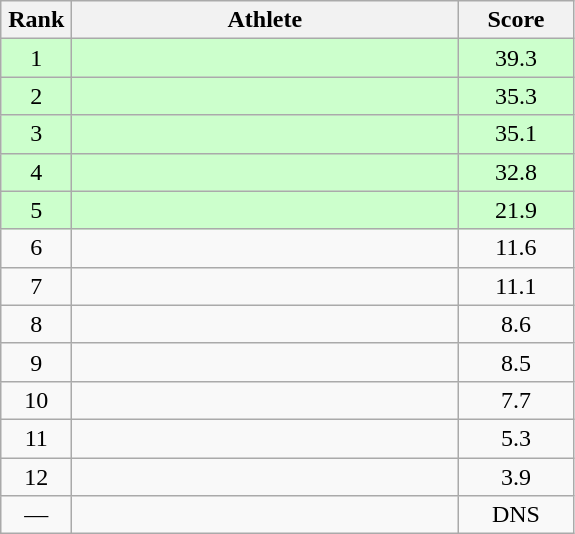<table class=wikitable style="text-align:center">
<tr>
<th width=40>Rank</th>
<th width=250>Athlete</th>
<th width=70>Score</th>
</tr>
<tr bgcolor="ccffcc">
<td>1</td>
<td align=left></td>
<td>39.3</td>
</tr>
<tr bgcolor="ccffcc">
<td>2</td>
<td align=left></td>
<td>35.3</td>
</tr>
<tr bgcolor="ccffcc">
<td>3</td>
<td align=left></td>
<td>35.1</td>
</tr>
<tr bgcolor="ccffcc">
<td>4</td>
<td align=left></td>
<td>32.8</td>
</tr>
<tr bgcolor="ccffcc">
<td>5</td>
<td align=left></td>
<td>21.9</td>
</tr>
<tr>
<td>6</td>
<td align=left></td>
<td>11.6</td>
</tr>
<tr>
<td>7</td>
<td align=left></td>
<td>11.1</td>
</tr>
<tr>
<td>8</td>
<td align=left></td>
<td>8.6</td>
</tr>
<tr>
<td>9</td>
<td align=left></td>
<td>8.5</td>
</tr>
<tr>
<td>10</td>
<td align=left></td>
<td>7.7</td>
</tr>
<tr>
<td>11</td>
<td align=left></td>
<td>5.3</td>
</tr>
<tr>
<td>12</td>
<td align=left></td>
<td>3.9</td>
</tr>
<tr>
<td>—</td>
<td align=left></td>
<td>DNS</td>
</tr>
</table>
